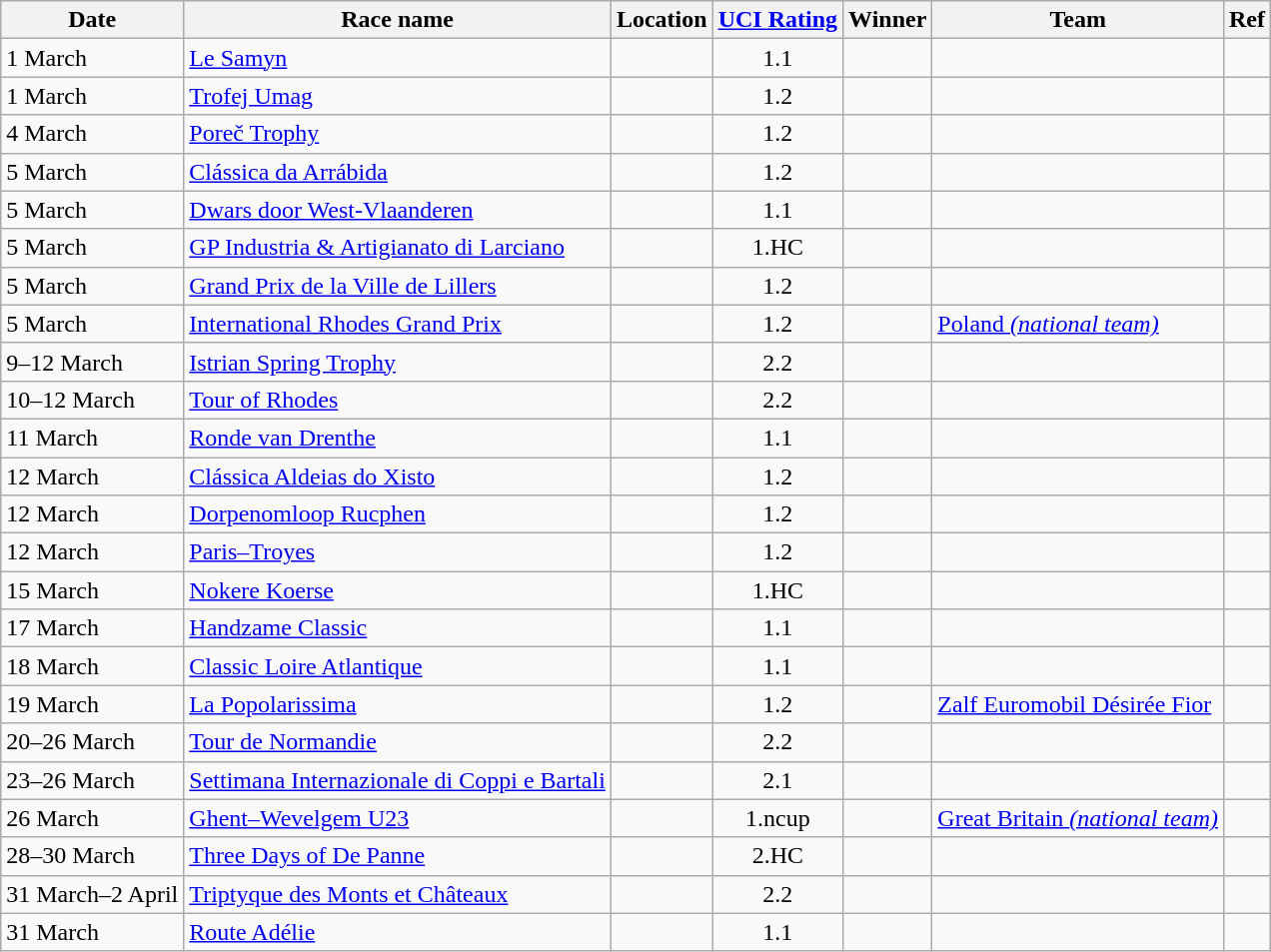<table class="wikitable sortable">
<tr>
<th>Date</th>
<th>Race name</th>
<th>Location</th>
<th><a href='#'>UCI Rating</a></th>
<th>Winner</th>
<th>Team</th>
<th>Ref</th>
</tr>
<tr>
<td>1 March</td>
<td><a href='#'>Le Samyn</a></td>
<td></td>
<td align=center>1.1</td>
<td></td>
<td></td>
<td align=center></td>
</tr>
<tr>
<td>1 March</td>
<td><a href='#'>Trofej Umag</a></td>
<td></td>
<td align=center>1.2</td>
<td></td>
<td></td>
<td align=center></td>
</tr>
<tr>
<td>4 March</td>
<td><a href='#'>Poreč Trophy</a></td>
<td></td>
<td align=center>1.2</td>
<td></td>
<td></td>
<td align=center></td>
</tr>
<tr>
<td>5 March</td>
<td><a href='#'>Clássica da Arrábida</a></td>
<td></td>
<td align=center>1.2</td>
<td></td>
<td></td>
<td align=center></td>
</tr>
<tr>
<td>5 March</td>
<td><a href='#'>Dwars door West-Vlaanderen</a></td>
<td></td>
<td align=center>1.1</td>
<td></td>
<td></td>
<td align=center></td>
</tr>
<tr>
<td>5 March</td>
<td><a href='#'>GP Industria & Artigianato di Larciano</a></td>
<td></td>
<td align=center>1.HC</td>
<td></td>
<td></td>
<td align=center></td>
</tr>
<tr>
<td>5 March</td>
<td><a href='#'>Grand Prix de la Ville de Lillers</a></td>
<td></td>
<td align=center>1.2</td>
<td></td>
<td></td>
<td align=center></td>
</tr>
<tr>
<td>5 March</td>
<td><a href='#'>International Rhodes Grand Prix</a></td>
<td></td>
<td align=center>1.2</td>
<td></td>
<td><a href='#'>Poland <em>(national team)</em></a></td>
<td align=center></td>
</tr>
<tr>
<td>9–12 March</td>
<td><a href='#'>Istrian Spring Trophy</a></td>
<td></td>
<td align=center>2.2</td>
<td></td>
<td></td>
<td align=center></td>
</tr>
<tr>
<td>10–12 March</td>
<td><a href='#'>Tour of Rhodes</a></td>
<td></td>
<td align=center>2.2</td>
<td></td>
<td></td>
<td align=center></td>
</tr>
<tr>
<td>11 March</td>
<td><a href='#'>Ronde van Drenthe</a></td>
<td></td>
<td align=center>1.1</td>
<td></td>
<td></td>
<td align=center></td>
</tr>
<tr>
<td>12 March</td>
<td><a href='#'>Clássica Aldeias do Xisto</a></td>
<td></td>
<td align=center>1.2</td>
<td></td>
<td></td>
<td align=center></td>
</tr>
<tr>
<td>12 March</td>
<td><a href='#'>Dorpenomloop Rucphen</a></td>
<td></td>
<td align=center>1.2</td>
<td></td>
<td></td>
<td align=center></td>
</tr>
<tr>
<td>12 March</td>
<td><a href='#'>Paris–Troyes</a></td>
<td></td>
<td align=center>1.2</td>
<td></td>
<td></td>
<td align=center></td>
</tr>
<tr>
<td>15 March</td>
<td><a href='#'>Nokere Koerse</a></td>
<td></td>
<td align=center>1.HC</td>
<td></td>
<td></td>
<td align=center></td>
</tr>
<tr>
<td>17 March</td>
<td><a href='#'>Handzame Classic</a></td>
<td></td>
<td align=center>1.1</td>
<td></td>
<td></td>
<td align=center></td>
</tr>
<tr>
<td>18 March</td>
<td><a href='#'>Classic Loire Atlantique</a></td>
<td></td>
<td align=center>1.1</td>
<td></td>
<td></td>
<td align=center></td>
</tr>
<tr>
<td>19 March</td>
<td><a href='#'>La Popolarissima</a></td>
<td></td>
<td align=center>1.2</td>
<td></td>
<td><a href='#'>Zalf Euromobil Désirée Fior</a></td>
<td align=center></td>
</tr>
<tr>
<td>20–26 March</td>
<td><a href='#'>Tour de Normandie</a></td>
<td></td>
<td align=center>2.2</td>
<td></td>
<td></td>
<td align=center></td>
</tr>
<tr>
<td>23–26 March</td>
<td><a href='#'>Settimana Internazionale di Coppi e Bartali</a></td>
<td></td>
<td align=center>2.1</td>
<td></td>
<td></td>
<td align=center></td>
</tr>
<tr>
<td>26 March</td>
<td><a href='#'>Ghent–Wevelgem U23</a></td>
<td></td>
<td align=center>1.ncup</td>
<td></td>
<td><a href='#'>Great Britain <em>(national team)</em></a></td>
<td align=center></td>
</tr>
<tr>
<td>28–30 March</td>
<td><a href='#'>Three Days of De Panne</a></td>
<td></td>
<td align=center>2.HC</td>
<td></td>
<td></td>
<td align=center></td>
</tr>
<tr>
<td>31 March–2 April</td>
<td><a href='#'>Triptyque des Monts et Châteaux</a></td>
<td></td>
<td align=center>2.2</td>
<td></td>
<td></td>
<td align=center></td>
</tr>
<tr>
<td>31 March</td>
<td><a href='#'>Route Adélie</a></td>
<td></td>
<td align=center>1.1</td>
<td></td>
<td></td>
<td align=center></td>
</tr>
</table>
